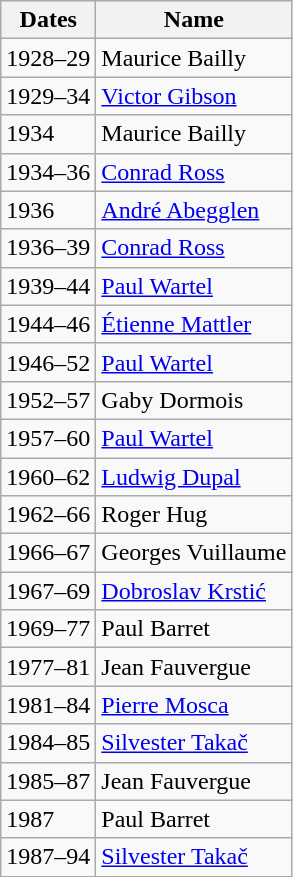<table class="wikitable">
<tr>
<th>Dates</th>
<th>Name</th>
</tr>
<tr>
<td>1928–29</td>
<td>Maurice Bailly</td>
</tr>
<tr>
<td>1929–34</td>
<td><a href='#'>Victor Gibson</a></td>
</tr>
<tr>
<td>1934</td>
<td>Maurice Bailly</td>
</tr>
<tr>
<td>1934–36</td>
<td><a href='#'>Conrad Ross</a></td>
</tr>
<tr>
<td>1936</td>
<td><a href='#'>André Abegglen</a></td>
</tr>
<tr>
<td>1936–39</td>
<td><a href='#'>Conrad Ross</a></td>
</tr>
<tr>
<td>1939–44</td>
<td><a href='#'>Paul Wartel</a></td>
</tr>
<tr>
<td>1944–46</td>
<td><a href='#'>Étienne Mattler</a></td>
</tr>
<tr>
<td>1946–52</td>
<td><a href='#'>Paul Wartel</a></td>
</tr>
<tr>
<td>1952–57</td>
<td>Gaby Dormois</td>
</tr>
<tr>
<td>1957–60</td>
<td><a href='#'>Paul Wartel</a></td>
</tr>
<tr>
<td>1960–62</td>
<td><a href='#'>Ludwig Dupal</a></td>
</tr>
<tr>
<td>1962–66</td>
<td>Roger Hug</td>
</tr>
<tr>
<td>1966–67</td>
<td>Georges Vuillaume</td>
</tr>
<tr>
<td>1967–69</td>
<td><a href='#'>Dobroslav Krstić</a></td>
</tr>
<tr>
<td>1969–77</td>
<td>Paul Barret</td>
</tr>
<tr>
<td>1977–81</td>
<td>Jean Fauvergue</td>
</tr>
<tr>
<td>1981–84</td>
<td><a href='#'>Pierre Mosca</a></td>
</tr>
<tr>
<td>1984–85</td>
<td><a href='#'>Silvester Takač</a></td>
</tr>
<tr>
<td>1985–87</td>
<td>Jean Fauvergue</td>
</tr>
<tr>
<td>1987</td>
<td>Paul Barret</td>
</tr>
<tr>
<td>1987–94</td>
<td><a href='#'>Silvester Takač</a></td>
</tr>
</table>
